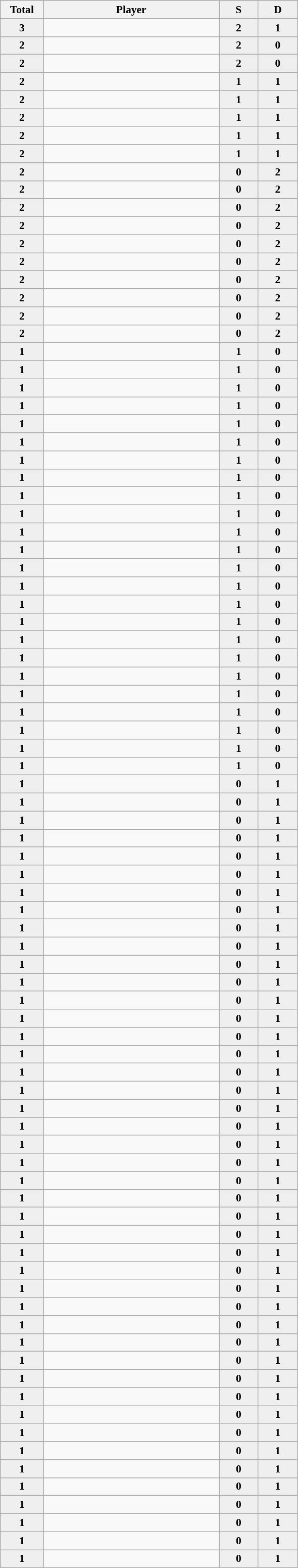<table class="wikitable" style="font-size:90%;">
<tr>
<th width=50>Total</th>
<th width=225>Player</th>
<th width=45 style="background:#efefef"> S </th>
<th width=45 style="background:#efefef"> D </th>
</tr>
<tr align=center>
<td bgcolor=#efefef><strong>3</strong></td>
<td align=left></td>
<td bgcolor=#efefef><strong>2</strong></td>
<td bgcolor=#efefef><strong>1</strong></td>
</tr>
<tr align=center>
<td bgcolor=#efefef><strong>2</strong></td>
<td align=left></td>
<td bgcolor=#efefef><strong>2</strong></td>
<td bgcolor=#efefef><strong>0</strong></td>
</tr>
<tr align=center>
<td bgcolor=#efefef><strong>2</strong></td>
<td align=left></td>
<td bgcolor=#efefef><strong>2</strong></td>
<td bgcolor=#efefef><strong>0</strong></td>
</tr>
<tr align=center>
<td bgcolor=#efefef><strong>2</strong></td>
<td align=left></td>
<td bgcolor=#efefef><strong>1</strong></td>
<td bgcolor=#efefef><strong>1</strong></td>
</tr>
<tr align=center>
<td bgcolor=#efefef><strong>2</strong></td>
<td align=left></td>
<td bgcolor=#efefef><strong>1</strong></td>
<td bgcolor=#efefef><strong>1</strong></td>
</tr>
<tr align=center>
<td bgcolor=#efefef><strong>2</strong></td>
<td align=left></td>
<td bgcolor=#efefef><strong>1</strong></td>
<td bgcolor=#efefef><strong>1</strong></td>
</tr>
<tr align=center>
<td bgcolor=#efefef><strong>2</strong></td>
<td align=left></td>
<td bgcolor=#efefef><strong>1</strong></td>
<td bgcolor=#efefef><strong>1</strong></td>
</tr>
<tr align=center>
<td bgcolor=#efefef><strong>2</strong></td>
<td align=left></td>
<td bgcolor=#efefef><strong>1</strong></td>
<td bgcolor=#efefef><strong>1</strong></td>
</tr>
<tr align=center>
<td bgcolor=#efefef><strong>2</strong></td>
<td align=left></td>
<td bgcolor=#efefef><strong>0</strong></td>
<td bgcolor=#efefef><strong>2</strong></td>
</tr>
<tr align=center>
<td bgcolor=#efefef><strong>2</strong></td>
<td align=left></td>
<td bgcolor=#efefef><strong>0</strong></td>
<td bgcolor=#efefef><strong>2</strong></td>
</tr>
<tr align=center>
<td bgcolor=#efefef><strong>2</strong></td>
<td align=left></td>
<td bgcolor=#efefef><strong>0</strong></td>
<td bgcolor=#efefef><strong>2</strong></td>
</tr>
<tr align=center>
<td bgcolor=#efefef><strong>2</strong></td>
<td align=left></td>
<td bgcolor=#efefef><strong>0</strong></td>
<td bgcolor=#efefef><strong>2</strong></td>
</tr>
<tr align=center>
<td bgcolor=#efefef><strong>2</strong></td>
<td align=left></td>
<td bgcolor=#efefef><strong>0</strong></td>
<td bgcolor=#efefef><strong>2</strong></td>
</tr>
<tr align=center>
<td bgcolor=#efefef><strong>2</strong></td>
<td align=left></td>
<td bgcolor=#efefef><strong>0</strong></td>
<td bgcolor=#efefef><strong>2</strong></td>
</tr>
<tr align=center>
<td bgcolor=#efefef><strong>2</strong></td>
<td align=left></td>
<td bgcolor=#efefef><strong>0</strong></td>
<td bgcolor=#efefef><strong>2</strong></td>
</tr>
<tr align=center>
<td bgcolor=#efefef><strong>2</strong></td>
<td align=left></td>
<td bgcolor=#efefef><strong>0</strong></td>
<td bgcolor=#efefef><strong>2</strong></td>
</tr>
<tr align=center>
<td bgcolor=#efefef><strong>2</strong></td>
<td align=left></td>
<td bgcolor=#efefef><strong>0</strong></td>
<td bgcolor=#efefef><strong>2</strong></td>
</tr>
<tr align=center>
<td bgcolor=#efefef><strong>2</strong></td>
<td align=left></td>
<td bgcolor=#efefef><strong>0</strong></td>
<td bgcolor=#efefef><strong>2</strong></td>
</tr>
<tr align=center>
<td bgcolor=#efefef><strong>1</strong></td>
<td align=left></td>
<td bgcolor=#efefef><strong>1</strong></td>
<td bgcolor=#efefef><strong>0</strong></td>
</tr>
<tr align=center>
<td bgcolor=#efefef><strong>1</strong></td>
<td align=left></td>
<td bgcolor=#efefef><strong>1</strong></td>
<td bgcolor=#efefef><strong>0</strong></td>
</tr>
<tr align=center>
<td bgcolor=#efefef><strong>1</strong></td>
<td align=left></td>
<td bgcolor=#efefef><strong>1</strong></td>
<td bgcolor=#efefef><strong>0</strong></td>
</tr>
<tr align=center>
<td bgcolor=#efefef><strong>1</strong></td>
<td align=left></td>
<td bgcolor=#efefef><strong>1</strong></td>
<td bgcolor=#efefef><strong>0</strong></td>
</tr>
<tr align=center>
<td bgcolor=#efefef><strong>1</strong></td>
<td align=left></td>
<td bgcolor=#efefef><strong>1</strong></td>
<td bgcolor=#efefef><strong>0</strong></td>
</tr>
<tr align=center>
<td bgcolor=#efefef><strong>1</strong></td>
<td align=left></td>
<td bgcolor=#efefef><strong>1</strong></td>
<td bgcolor=#efefef><strong>0</strong></td>
</tr>
<tr align=center>
<td bgcolor=#efefef><strong>1</strong></td>
<td align=left></td>
<td bgcolor=#efefef><strong>1</strong></td>
<td bgcolor=#efefef><strong>0</strong></td>
</tr>
<tr align=center>
<td bgcolor=#efefef><strong>1</strong></td>
<td align=left></td>
<td bgcolor=#efefef><strong>1</strong></td>
<td bgcolor=#efefef><strong>0</strong></td>
</tr>
<tr align=center>
<td bgcolor=#efefef><strong>1</strong></td>
<td align=left></td>
<td bgcolor=#efefef><strong>1</strong></td>
<td bgcolor=#efefef><strong>0</strong></td>
</tr>
<tr align=center>
<td bgcolor=#efefef><strong>1</strong></td>
<td align=left></td>
<td bgcolor=#efefef><strong>1</strong></td>
<td bgcolor=#efefef><strong>0</strong></td>
</tr>
<tr align=center>
<td bgcolor=#efefef><strong>1</strong></td>
<td align=left></td>
<td bgcolor=#efefef><strong>1</strong></td>
<td bgcolor=#efefef><strong>0</strong></td>
</tr>
<tr align=center>
<td bgcolor=#efefef><strong>1</strong></td>
<td align=left></td>
<td bgcolor=#efefef><strong>1</strong></td>
<td bgcolor=#efefef><strong>0</strong></td>
</tr>
<tr align=center>
<td bgcolor=#efefef><strong>1</strong></td>
<td align=left></td>
<td bgcolor=#efefef><strong>1</strong></td>
<td bgcolor=#efefef><strong>0</strong></td>
</tr>
<tr align=center>
<td bgcolor=#efefef><strong>1</strong></td>
<td align=left></td>
<td bgcolor=#efefef><strong>1</strong></td>
<td bgcolor=#efefef><strong>0</strong></td>
</tr>
<tr align=center>
<td bgcolor=#efefef><strong>1</strong></td>
<td align=left></td>
<td bgcolor=#efefef><strong>1</strong></td>
<td bgcolor=#efefef><strong>0</strong></td>
</tr>
<tr align=center>
<td bgcolor=#efefef><strong>1</strong></td>
<td align=left></td>
<td bgcolor=#efefef><strong>1</strong></td>
<td bgcolor=#efefef><strong>0</strong></td>
</tr>
<tr align=center>
<td bgcolor=#efefef><strong>1</strong></td>
<td align=left></td>
<td bgcolor=#efefef><strong>1</strong></td>
<td bgcolor=#efefef><strong>0</strong></td>
</tr>
<tr align=center>
<td bgcolor=#efefef><strong>1</strong></td>
<td align=left></td>
<td bgcolor=#efefef><strong>1</strong></td>
<td bgcolor=#efefef><strong>0</strong></td>
</tr>
<tr align=center>
<td bgcolor=#efefef><strong>1</strong></td>
<td align=left></td>
<td bgcolor=#efefef><strong>1</strong></td>
<td bgcolor=#efefef><strong>0</strong></td>
</tr>
<tr align=center>
<td bgcolor=#efefef><strong>1</strong></td>
<td align=left></td>
<td bgcolor=#efefef><strong>1</strong></td>
<td bgcolor=#efefef><strong>0</strong></td>
</tr>
<tr align=center>
<td bgcolor=#efefef><strong>1</strong></td>
<td align=left></td>
<td bgcolor=#efefef><strong>1</strong></td>
<td bgcolor=#efefef><strong>0</strong></td>
</tr>
<tr align=center>
<td bgcolor=#efefef><strong>1</strong></td>
<td align=left></td>
<td bgcolor=#efefef><strong>1</strong></td>
<td bgcolor=#efefef><strong>0</strong></td>
</tr>
<tr align=center>
<td bgcolor=#efefef><strong>1</strong></td>
<td align=left></td>
<td bgcolor=#efefef><strong>1</strong></td>
<td bgcolor=#efefef><strong>0</strong></td>
</tr>
<tr align=center>
<td bgcolor=#efefef><strong>1</strong></td>
<td align=left></td>
<td bgcolor=#efefef><strong>1</strong></td>
<td bgcolor=#efefef><strong>0</strong></td>
</tr>
<tr align=center>
<td bgcolor=#efefef><strong>1</strong></td>
<td align=left></td>
<td bgcolor=#efefef><strong>0</strong></td>
<td bgcolor=#efefef><strong>1</strong></td>
</tr>
<tr align=center>
<td bgcolor=#efefef><strong>1</strong></td>
<td align=left></td>
<td bgcolor=#efefef><strong>0</strong></td>
<td bgcolor=#efefef><strong>1</strong></td>
</tr>
<tr align=center>
<td bgcolor=#efefef><strong>1</strong></td>
<td align=left></td>
<td bgcolor=#efefef><strong>0</strong></td>
<td bgcolor=#efefef><strong>1</strong></td>
</tr>
<tr align=center>
<td bgcolor=#efefef><strong>1</strong></td>
<td align=left></td>
<td bgcolor=#efefef><strong>0</strong></td>
<td bgcolor=#efefef><strong>1</strong></td>
</tr>
<tr align=center>
<td bgcolor=#efefef><strong>1</strong></td>
<td align=left></td>
<td bgcolor=#efefef><strong>0</strong></td>
<td bgcolor=#efefef><strong>1</strong></td>
</tr>
<tr align=center>
<td bgcolor=#efefef><strong>1</strong></td>
<td align=left></td>
<td bgcolor=#efefef><strong>0</strong></td>
<td bgcolor=#efefef><strong>1</strong></td>
</tr>
<tr align=center>
<td bgcolor=#efefef><strong>1</strong></td>
<td align=left></td>
<td bgcolor=#efefef><strong>0</strong></td>
<td bgcolor=#efefef><strong>1</strong></td>
</tr>
<tr align=center>
<td bgcolor=#efefef><strong>1</strong></td>
<td align=left></td>
<td bgcolor=#efefef><strong>0</strong></td>
<td bgcolor=#efefef><strong>1</strong></td>
</tr>
<tr align=center>
<td bgcolor=#efefef><strong>1</strong></td>
<td align=left></td>
<td bgcolor=#efefef><strong>0</strong></td>
<td bgcolor=#efefef><strong>1</strong></td>
</tr>
<tr align=center>
<td bgcolor=#efefef><strong>1</strong></td>
<td align=left></td>
<td bgcolor=#efefef><strong>0</strong></td>
<td bgcolor=#efefef><strong>1</strong></td>
</tr>
<tr align=center>
<td bgcolor=#efefef><strong>1</strong></td>
<td align=left></td>
<td bgcolor=#efefef><strong>0</strong></td>
<td bgcolor=#efefef><strong>1</strong></td>
</tr>
<tr align=center>
<td bgcolor=#efefef><strong>1</strong></td>
<td align=left></td>
<td bgcolor=#efefef><strong>0</strong></td>
<td bgcolor=#efefef><strong>1</strong></td>
</tr>
<tr align=center>
<td bgcolor=#efefef><strong>1</strong></td>
<td align=left></td>
<td bgcolor=#efefef><strong>0</strong></td>
<td bgcolor=#efefef><strong>1</strong></td>
</tr>
<tr align=center>
<td bgcolor=#efefef><strong>1</strong></td>
<td align=left></td>
<td bgcolor=#efefef><strong>0</strong></td>
<td bgcolor=#efefef><strong>1</strong></td>
</tr>
<tr align=center>
<td bgcolor=#efefef><strong>1</strong></td>
<td align=left></td>
<td bgcolor=#efefef><strong>0</strong></td>
<td bgcolor=#efefef><strong>1</strong></td>
</tr>
<tr align=center>
<td bgcolor=#efefef><strong>1</strong></td>
<td align=left></td>
<td bgcolor=#efefef><strong>0</strong></td>
<td bgcolor=#efefef><strong>1</strong></td>
</tr>
<tr align=center>
<td bgcolor=#efefef><strong>1</strong></td>
<td align=left></td>
<td bgcolor=#efefef><strong>0</strong></td>
<td bgcolor=#efefef><strong>1</strong></td>
</tr>
<tr align=center>
<td bgcolor=#efefef><strong>1</strong></td>
<td align=left></td>
<td bgcolor=#efefef><strong>0</strong></td>
<td bgcolor=#efefef><strong>1</strong></td>
</tr>
<tr align=center>
<td bgcolor=#efefef><strong>1</strong></td>
<td align=left></td>
<td bgcolor=#efefef><strong>0</strong></td>
<td bgcolor=#efefef><strong>1</strong></td>
</tr>
<tr align=center>
<td bgcolor=#efefef><strong>1</strong></td>
<td align=left></td>
<td bgcolor=#efefef><strong>0</strong></td>
<td bgcolor=#efefef><strong>1</strong></td>
</tr>
<tr align=center>
<td bgcolor=#efefef><strong>1</strong></td>
<td align=left></td>
<td bgcolor=#efefef><strong>0</strong></td>
<td bgcolor=#efefef><strong>1</strong></td>
</tr>
<tr align=center>
<td bgcolor=#efefef><strong>1</strong></td>
<td align=left></td>
<td bgcolor=#efefef><strong>0</strong></td>
<td bgcolor=#efefef><strong>1</strong></td>
</tr>
<tr align=center>
<td bgcolor=#efefef><strong>1</strong></td>
<td align=left></td>
<td bgcolor=#efefef><strong>0</strong></td>
<td bgcolor=#efefef><strong>1</strong></td>
</tr>
<tr align=center>
<td bgcolor=#efefef><strong>1</strong></td>
<td align=left></td>
<td bgcolor=#efefef><strong>0</strong></td>
<td bgcolor=#efefef><strong>1</strong></td>
</tr>
<tr align=center>
<td bgcolor=#efefef><strong>1</strong></td>
<td align=left></td>
<td bgcolor=#efefef><strong>0</strong></td>
<td bgcolor=#efefef><strong>1</strong></td>
</tr>
<tr align=center>
<td bgcolor=#efefef><strong>1</strong></td>
<td align=left></td>
<td bgcolor=#efefef><strong>0</strong></td>
<td bgcolor=#efefef><strong>1</strong></td>
</tr>
<tr align=center>
<td bgcolor=#efefef><strong>1</strong></td>
<td align=left></td>
<td bgcolor=#efefef><strong>0</strong></td>
<td bgcolor=#efefef><strong>1</strong></td>
</tr>
<tr align=center>
<td bgcolor=#efefef><strong>1</strong></td>
<td align=left></td>
<td bgcolor=#efefef><strong>0</strong></td>
<td bgcolor=#efefef><strong>1</strong></td>
</tr>
<tr align=center>
<td bgcolor=#efefef><strong>1</strong></td>
<td align=left></td>
<td bgcolor=#efefef><strong>0</strong></td>
<td bgcolor=#efefef><strong>1</strong></td>
</tr>
<tr align=center>
<td bgcolor=#efefef><strong>1</strong></td>
<td align=left></td>
<td bgcolor=#efefef><strong>0</strong></td>
<td bgcolor=#efefef><strong>1</strong></td>
</tr>
<tr align=center>
<td bgcolor=#efefef><strong>1</strong></td>
<td align=left></td>
<td bgcolor=#efefef><strong>0</strong></td>
<td bgcolor=#efefef><strong>1</strong></td>
</tr>
<tr align=center>
<td bgcolor=#efefef><strong>1</strong></td>
<td align=left></td>
<td bgcolor=#efefef><strong>0</strong></td>
<td bgcolor=#efefef><strong>1</strong></td>
</tr>
<tr align=center>
<td bgcolor=#efefef><strong>1</strong></td>
<td align=left></td>
<td bgcolor=#efefef><strong>0</strong></td>
<td bgcolor=#efefef><strong>1</strong></td>
</tr>
<tr align=center>
<td bgcolor=#efefef><strong>1</strong></td>
<td align=left></td>
<td bgcolor=#efefef><strong>0</strong></td>
<td bgcolor=#efefef><strong>1</strong></td>
</tr>
<tr align=center>
<td bgcolor=#efefef><strong>1</strong></td>
<td align=left></td>
<td bgcolor=#efefef><strong>0</strong></td>
<td bgcolor=#efefef><strong>1</strong></td>
</tr>
<tr align=center>
<td bgcolor=#efefef><strong>1</strong></td>
<td align=left></td>
<td bgcolor=#efefef><strong>0</strong></td>
<td bgcolor=#efefef><strong>1</strong></td>
</tr>
<tr align=center>
<td bgcolor=#efefef><strong>1</strong></td>
<td align=left></td>
<td bgcolor=#efefef><strong>0</strong></td>
<td bgcolor=#efefef><strong>1</strong></td>
</tr>
<tr align=center>
<td bgcolor=#efefef><strong>1</strong></td>
<td align=left></td>
<td bgcolor=#efefef><strong>0</strong></td>
<td bgcolor=#efefef><strong>1</strong></td>
</tr>
<tr align=center>
<td bgcolor=#efefef><strong>1</strong></td>
<td align=left></td>
<td bgcolor=#efefef><strong>0</strong></td>
<td bgcolor=#efefef><strong>1</strong></td>
</tr>
<tr align=center>
<td bgcolor=#efefef><strong>1</strong></td>
<td align=left></td>
<td bgcolor=#efefef><strong>0</strong></td>
<td bgcolor=#efefef><strong>1</strong></td>
</tr>
<tr align=center>
<td bgcolor=#efefef><strong>1</strong></td>
<td align=left></td>
<td bgcolor=#efefef><strong>0</strong></td>
<td bgcolor=#efefef><strong>1</strong></td>
</tr>
<tr align=center>
<td bgcolor=#efefef><strong>1</strong></td>
<td align=left></td>
<td bgcolor=#efefef><strong>0</strong></td>
<td bgcolor=#efefef><strong>1</strong></td>
</tr>
<tr align=center>
<td bgcolor=#efefef><strong>1</strong></td>
<td align=left></td>
<td bgcolor=#efefef><strong>0</strong></td>
<td bgcolor=#efefef><strong>1</strong></td>
</tr>
<tr align=center>
<td bgcolor=#efefef><strong>1</strong></td>
<td align=left></td>
<td bgcolor=#efefef><strong>0</strong></td>
<td bgcolor=#efefef><strong>1</strong></td>
</tr>
</table>
